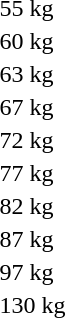<table>
<tr>
<td rowspan=2>55 kg<br></td>
<td rowspan=2></td>
<td rowspan=2></td>
<td></td>
</tr>
<tr>
<td></td>
</tr>
<tr>
<td rowspan=2>60 kg<br></td>
<td rowspan=2></td>
<td rowspan=2></td>
<td></td>
</tr>
<tr>
<td></td>
</tr>
<tr>
<td rowspan=2>63 kg<br></td>
<td rowspan=2></td>
<td rowspan=2></td>
<td></td>
</tr>
<tr>
<td></td>
</tr>
<tr>
<td rowspan=2>67 kg<br></td>
<td rowspan=2></td>
<td rowspan=2></td>
<td></td>
</tr>
<tr>
<td></td>
</tr>
<tr>
<td rowspan=2>72 kg<br></td>
<td rowspan=2></td>
<td rowspan=2></td>
<td></td>
</tr>
<tr>
<td></td>
</tr>
<tr>
<td rowspan=2>77 kg<br></td>
<td rowspan=2></td>
<td rowspan=2></td>
<td></td>
</tr>
<tr>
<td></td>
</tr>
<tr>
<td rowspan=2>82 kg<br></td>
<td rowspan=2></td>
<td rowspan=2></td>
<td></td>
</tr>
<tr>
<td></td>
</tr>
<tr>
<td rowspan=2>87 kg<br></td>
<td rowspan=2></td>
<td rowspan=2></td>
<td></td>
</tr>
<tr>
<td></td>
</tr>
<tr>
<td rowspan=2>97 kg<br></td>
<td rowspan=2></td>
<td rowspan=2></td>
<td></td>
</tr>
<tr>
<td></td>
</tr>
<tr>
<td rowspan=2>130 kg<br></td>
<td rowspan=2></td>
<td rowspan=2></td>
<td></td>
</tr>
<tr>
<td></td>
</tr>
</table>
